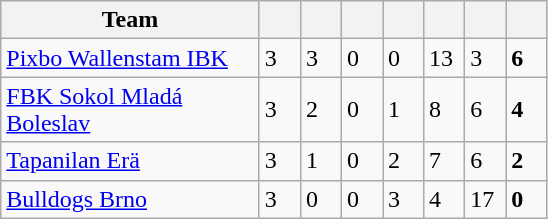<table class="wikitable">
<tr>
<th width=165>Team</th>
<th width=20></th>
<th width=20></th>
<th width=20></th>
<th width=20></th>
<th width=20></th>
<th width=20></th>
<th width=20></th>
</tr>
<tr>
<td style="text-align:left;"><a href='#'>Pixbo Wallenstam IBK</a></td>
<td>3</td>
<td>3</td>
<td>0</td>
<td>0</td>
<td>13</td>
<td>3</td>
<td><strong>6</strong></td>
</tr>
<tr>
<td style="text-align:left;"><a href='#'>FBK Sokol Mladá Boleslav</a>   </td>
<td>3</td>
<td>2</td>
<td>0</td>
<td>1</td>
<td>8</td>
<td>6</td>
<td><strong>4</strong></td>
</tr>
<tr>
<td style="text-align:left;"><a href='#'>Tapanilan Erä</a></td>
<td>3</td>
<td>1</td>
<td>0</td>
<td>2</td>
<td>7</td>
<td>6</td>
<td><strong>2</strong></td>
</tr>
<tr>
<td style="text-align:left;"><a href='#'>Bulldogs Brno</a></td>
<td>3</td>
<td>0</td>
<td>0</td>
<td>3</td>
<td>4</td>
<td>17</td>
<td><strong>0</strong></td>
</tr>
</table>
